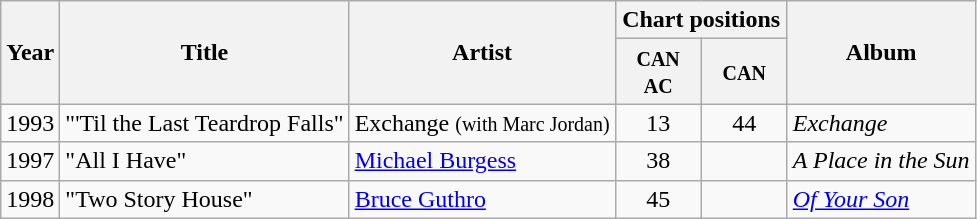<table class="wikitable">
<tr>
<th rowspan=2>Year</th>
<th rowspan=2>Title</th>
<th rowspan=2>Artist</th>
<th colspan=2>Chart positions</th>
<th rowspan=2>Album</th>
</tr>
<tr>
<th width="50"><small>CAN AC</small></th>
<th width="50"><small>CAN</small></th>
</tr>
<tr>
<td>1993</td>
<td>"'Til the Last Teardrop Falls"</td>
<td>Exchange <small>(with Marc Jordan)</small></td>
<td align="center">13</td>
<td align="center">44</td>
<td><em>Exchange</em></td>
</tr>
<tr>
<td>1997</td>
<td>"All I Have"</td>
<td><a href='#'>Michael Burgess</a></td>
<td align="center">38</td>
<td align="center"></td>
<td><em>A Place in the Sun</em></td>
</tr>
<tr>
<td>1998</td>
<td>"Two Story House"</td>
<td><a href='#'>Bruce Guthro</a></td>
<td align="center">45</td>
<td align="center"></td>
<td><em><a href='#'>Of Your Son</a></em></td>
</tr>
</table>
